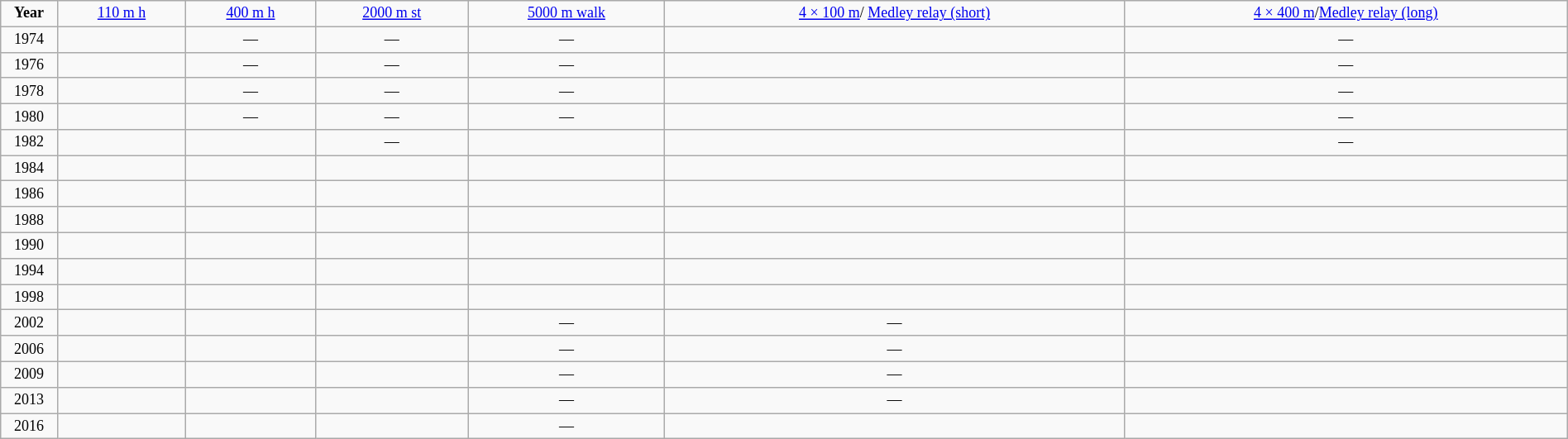<table class="wikitable" style="font-size:75%; text-align:center; float:center;" cellspacing="1" cellpadding="1" width="100%">
<tr style="text-align:center;">
<td width=40px><strong>Year</strong></td>
<td><a href='#'>110 m h</a></td>
<td><a href='#'>400 m h</a></td>
<td><a href='#'>2000 m st</a></td>
<td><a href='#'>5000 m walk</a></td>
<td><a href='#'>4 × 100 m</a>/ <a href='#'>Medley relay (short)</a></td>
<td><a href='#'>4 × 400 m</a>/<a href='#'>Medley relay (long)</a></td>
</tr>
<tr>
<td>1974</td>
<td></td>
<td>—</td>
<td>—</td>
<td>—</td>
<td></td>
<td>—</td>
</tr>
<tr>
<td>1976</td>
<td></td>
<td>—</td>
<td>—</td>
<td>—</td>
<td></td>
<td>—</td>
</tr>
<tr>
<td>1978</td>
<td></td>
<td>—</td>
<td>—</td>
<td>—</td>
<td></td>
<td>—</td>
</tr>
<tr>
<td>1980</td>
<td></td>
<td>—</td>
<td>—</td>
<td>—</td>
<td></td>
<td>—</td>
</tr>
<tr>
<td>1982</td>
<td></td>
<td></td>
<td>—</td>
<td></td>
<td></td>
<td>—</td>
</tr>
<tr>
<td>1984</td>
<td></td>
<td></td>
<td></td>
<td></td>
<td></td>
<td></td>
</tr>
<tr>
<td>1986</td>
<td></td>
<td></td>
<td></td>
<td></td>
<td></td>
<td></td>
</tr>
<tr>
<td>1988</td>
<td></td>
<td></td>
<td></td>
<td></td>
<td></td>
<td></td>
</tr>
<tr>
<td>1990</td>
<td></td>
<td></td>
<td></td>
<td></td>
<td></td>
<td></td>
</tr>
<tr>
<td>1994</td>
<td></td>
<td></td>
<td></td>
<td></td>
<td></td>
<td></td>
</tr>
<tr>
<td>1998</td>
<td></td>
<td></td>
<td></td>
<td></td>
<td></td>
<td></td>
</tr>
<tr>
<td>2002</td>
<td></td>
<td></td>
<td></td>
<td>—</td>
<td>—</td>
<td></td>
</tr>
<tr>
<td>2006</td>
<td></td>
<td></td>
<td></td>
<td>—</td>
<td>—</td>
<td></td>
</tr>
<tr>
<td>2009</td>
<td></td>
<td></td>
<td></td>
<td>—</td>
<td>—</td>
<td></td>
</tr>
<tr>
<td>2013</td>
<td></td>
<td></td>
<td></td>
<td>—</td>
<td>—</td>
<td></td>
</tr>
<tr>
<td>2016</td>
<td></td>
<td></td>
<td></td>
<td>—</td>
<td></td>
<td></td>
</tr>
</table>
